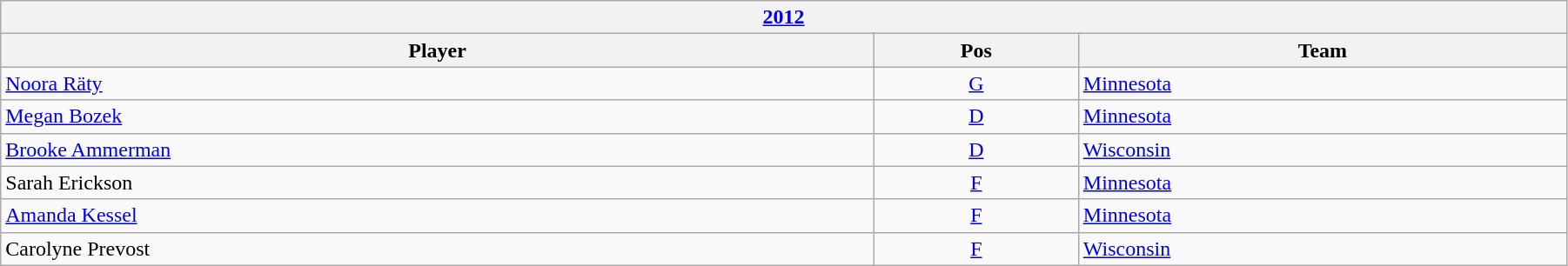<table class="wikitable" width=95%>
<tr>
<th colspan=3><a href='#'>2012</a></th>
</tr>
<tr>
<th>Player</th>
<th>Pos</th>
<th>Team</th>
</tr>
<tr>
<td><a href='#'>Noora Räty</a></td>
<td style="text-align:center;"><a href='#'>G</a></td>
<td><a href='#'>Minnesota</a></td>
</tr>
<tr>
<td><a href='#'>Megan Bozek</a></td>
<td style="text-align:center;"><a href='#'>D</a></td>
<td><a href='#'>Minnesota</a></td>
</tr>
<tr>
<td><a href='#'>Brooke Ammerman</a></td>
<td style="text-align:center;"><a href='#'>D</a></td>
<td><a href='#'>Wisconsin</a></td>
</tr>
<tr>
<td>Sarah Erickson</td>
<td style="text-align:center;"><a href='#'>F</a></td>
<td><a href='#'>Minnesota</a></td>
</tr>
<tr>
<td><a href='#'>Amanda Kessel</a></td>
<td style="text-align:center;"><a href='#'>F</a></td>
<td><a href='#'>Minnesota</a></td>
</tr>
<tr>
<td>Carolyne Prevost</td>
<td style="text-align:center;"><a href='#'>F</a></td>
<td><a href='#'>Wisconsin</a></td>
</tr>
</table>
